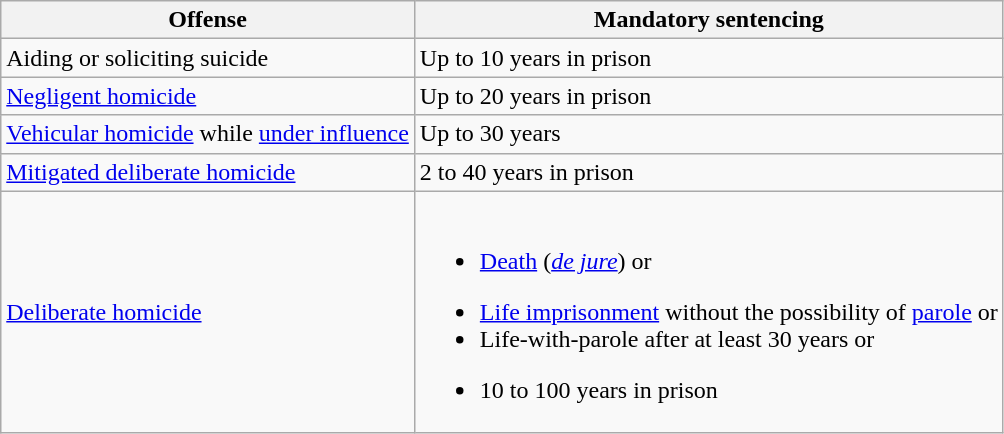<table class="wikitable">
<tr>
<th>Offense</th>
<th>Mandatory sentencing</th>
</tr>
<tr>
<td>Aiding or soliciting suicide</td>
<td>Up to 10 years in prison</td>
</tr>
<tr>
<td><a href='#'>Negligent homicide</a></td>
<td>Up to 20 years in prison</td>
</tr>
<tr>
<td><a href='#'>Vehicular homicide</a> while <a href='#'>under influence</a></td>
<td>Up to 30 years</td>
</tr>
<tr>
<td><a href='#'>Mitigated deliberate homicide</a></td>
<td>2 to 40 years in prison</td>
</tr>
<tr>
<td><a href='#'>Deliberate homicide</a></td>
<td><br><ul><li><a href='#'>Death</a> (<em><a href='#'>de jure</a></em>) or</li></ul><ul><li><a href='#'>Life imprisonment</a> without the possibility of <a href='#'>parole</a> or</li><li>Life-with-parole after at least 30 years or</li></ul><ul><li>10 to 100 years in prison</li></ul></td>
</tr>
</table>
